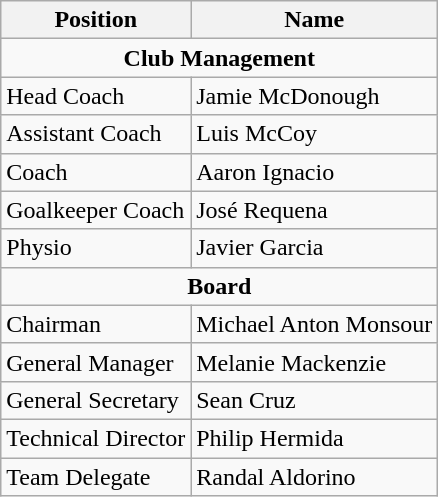<table class="wikitable sortable" style="text-align:center;">
<tr>
<th>Position</th>
<th>Name</th>
</tr>
<tr>
<td colspan="2"><strong>Club Management</strong></td>
</tr>
<tr>
<td align="left">Head Coach</td>
<td align="left"> Jamie McDonough</td>
</tr>
<tr>
<td align="left">Assistant Coach</td>
<td align="left"> Luis McCoy</td>
</tr>
<tr>
<td align="left">Coach</td>
<td align="left"> Aaron Ignacio</td>
</tr>
<tr>
<td align="left">Goalkeeper Coach</td>
<td align="left"> José Requena</td>
</tr>
<tr>
<td align="left">Physio</td>
<td align="left"> Javier Garcia</td>
</tr>
<tr>
<td colspan="2"><strong>Board</strong></td>
</tr>
<tr>
<td align="left">Chairman</td>
<td align="left"> Michael Anton Monsour</td>
</tr>
<tr>
<td align="left">General Manager</td>
<td align="left"> Melanie Mackenzie</td>
</tr>
<tr>
<td align="left">General Secretary</td>
<td align="left"> Sean Cruz</td>
</tr>
<tr>
<td align="left">Technical Director</td>
<td align="left"> Philip Hermida</td>
</tr>
<tr>
<td align="left">Team Delegate</td>
<td align="left"> Randal Aldorino</td>
</tr>
</table>
